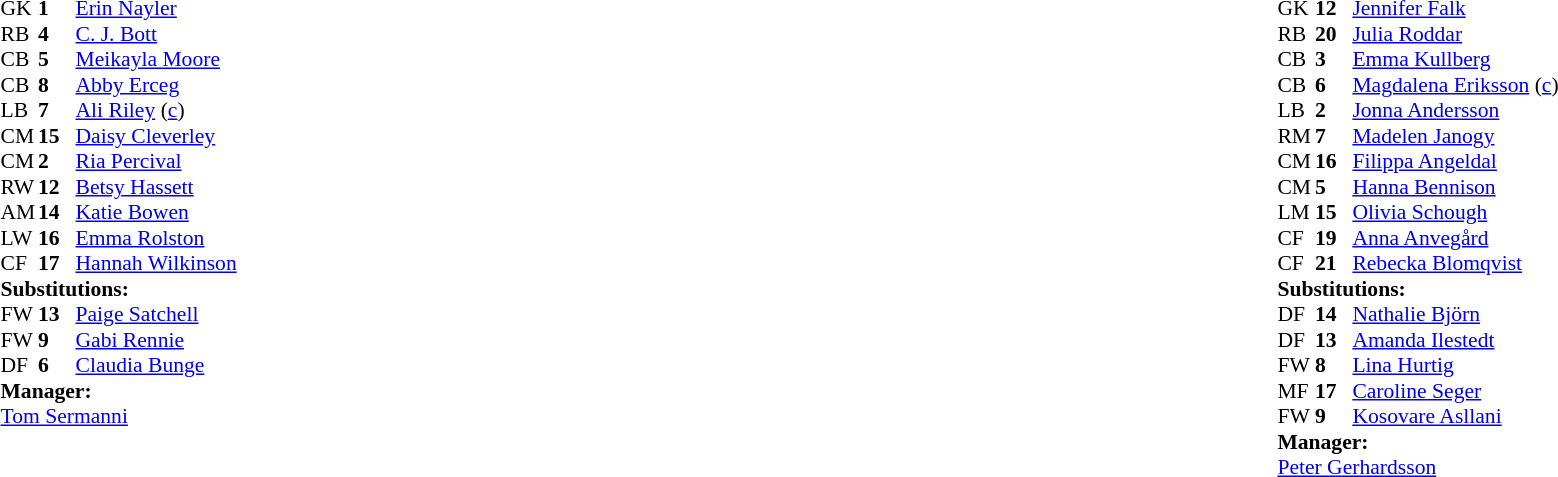<table width="100%">
<tr>
<td valign="top" width="40%"><br><table style="font-size:90%" cellspacing="0" cellpadding="0">
<tr>
<th width=25></th>
<th width=25></th>
</tr>
<tr>
<td>GK</td>
<td><strong>1</strong></td>
<td><a href='#'>Erin Nayler</a></td>
</tr>
<tr>
<td>RB</td>
<td><strong>4</strong></td>
<td><a href='#'>C. J. Bott</a></td>
</tr>
<tr>
<td>CB</td>
<td><strong>5</strong></td>
<td><a href='#'>Meikayla Moore</a></td>
</tr>
<tr>
<td>CB</td>
<td><strong>8</strong></td>
<td><a href='#'>Abby Erceg</a></td>
</tr>
<tr>
<td>LB</td>
<td><strong>7</strong></td>
<td><a href='#'>Ali Riley</a> (<a href='#'>c</a>)</td>
</tr>
<tr>
<td>CM</td>
<td><strong>15</strong></td>
<td><a href='#'>Daisy Cleverley</a></td>
<td></td>
<td></td>
</tr>
<tr>
<td>CM</td>
<td><strong>2</strong></td>
<td><a href='#'>Ria Percival</a></td>
<td></td>
</tr>
<tr>
<td>RW</td>
<td><strong>12</strong></td>
<td><a href='#'>Betsy Hassett</a></td>
</tr>
<tr>
<td>AM</td>
<td><strong>14</strong></td>
<td><a href='#'>Katie Bowen</a></td>
</tr>
<tr>
<td>LW</td>
<td><strong>16</strong></td>
<td><a href='#'>Emma Rolston</a></td>
<td></td>
<td></td>
</tr>
<tr>
<td>CF</td>
<td><strong>17</strong></td>
<td><a href='#'>Hannah Wilkinson</a></td>
<td></td>
<td></td>
</tr>
<tr>
<td colspan=3><strong>Substitutions:</strong></td>
</tr>
<tr>
<td>FW</td>
<td><strong>13</strong></td>
<td><a href='#'>Paige Satchell</a></td>
<td></td>
<td></td>
</tr>
<tr>
<td>FW</td>
<td><strong>9</strong></td>
<td><a href='#'>Gabi Rennie</a></td>
<td></td>
<td></td>
</tr>
<tr>
<td>DF</td>
<td><strong>6</strong></td>
<td><a href='#'>Claudia Bunge</a></td>
<td></td>
<td></td>
</tr>
<tr>
<td colspan=3><strong>Manager:</strong></td>
</tr>
<tr>
<td colspan=3> <a href='#'>Tom Sermanni</a></td>
</tr>
</table>
</td>
<td valign="top"></td>
<td valign="top" width="50%"><br><table style="font-size:90%; margin:auto" cellspacing="0" cellpadding="0">
<tr>
<th width=25></th>
<th width=25></th>
</tr>
<tr>
<td>GK</td>
<td><strong>12</strong></td>
<td><a href='#'>Jennifer Falk</a></td>
</tr>
<tr>
<td>RB</td>
<td><strong>20</strong></td>
<td><a href='#'>Julia Roddar</a></td>
</tr>
<tr>
<td>CB</td>
<td><strong>3</strong></td>
<td><a href='#'>Emma Kullberg</a></td>
</tr>
<tr>
<td>CB</td>
<td><strong>6</strong></td>
<td><a href='#'>Magdalena Eriksson</a> (<a href='#'>c</a>)</td>
<td></td>
<td></td>
</tr>
<tr>
<td>LB</td>
<td><strong>2</strong></td>
<td><a href='#'>Jonna Andersson</a></td>
<td></td>
<td></td>
</tr>
<tr>
<td>RM</td>
<td><strong>7</strong></td>
<td><a href='#'>Madelen Janogy</a></td>
</tr>
<tr>
<td>CM</td>
<td><strong>16</strong></td>
<td><a href='#'>Filippa Angeldal</a></td>
<td></td>
<td></td>
</tr>
<tr>
<td>CM</td>
<td><strong>5</strong></td>
<td><a href='#'>Hanna Bennison</a></td>
</tr>
<tr>
<td>LM</td>
<td><strong>15</strong></td>
<td><a href='#'>Olivia Schough</a></td>
<td></td>
<td></td>
</tr>
<tr>
<td>CF</td>
<td><strong>19</strong></td>
<td><a href='#'>Anna Anvegård</a></td>
<td></td>
<td></td>
</tr>
<tr>
<td>CF</td>
<td><strong>21</strong></td>
<td><a href='#'>Rebecka Blomqvist</a></td>
</tr>
<tr>
<td colspan=3><strong>Substitutions:</strong></td>
</tr>
<tr>
<td>DF</td>
<td><strong>14</strong></td>
<td><a href='#'>Nathalie Björn</a></td>
<td></td>
<td></td>
</tr>
<tr>
<td>DF</td>
<td><strong>13</strong></td>
<td><a href='#'>Amanda Ilestedt</a></td>
<td></td>
<td></td>
</tr>
<tr>
<td>FW</td>
<td><strong>8</strong></td>
<td><a href='#'>Lina Hurtig</a></td>
<td></td>
<td></td>
</tr>
<tr>
<td>MF</td>
<td><strong>17</strong></td>
<td><a href='#'>Caroline Seger</a></td>
<td></td>
<td></td>
</tr>
<tr>
<td>FW</td>
<td><strong>9</strong></td>
<td><a href='#'>Kosovare Asllani</a></td>
<td></td>
<td></td>
</tr>
<tr>
<td colspan=3><strong>Manager:</strong></td>
</tr>
<tr>
<td colspan=3><a href='#'>Peter Gerhardsson</a></td>
</tr>
</table>
</td>
</tr>
</table>
